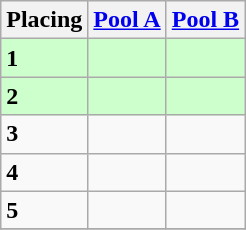<table class=wikitable style="border:1px solid #AAAAAA;">
<tr>
<th>Placing</th>
<th><a href='#'>Pool A</a></th>
<th><a href='#'>Pool B</a></th>
</tr>
<tr style="background: #ccffcc;">
<td><strong>1</strong></td>
<td></td>
<td></td>
</tr>
<tr style="background: #ccffcc;">
<td><strong>2</strong></td>
<td></td>
<td></td>
</tr>
<tr>
<td><strong>3</strong></td>
<td></td>
<td></td>
</tr>
<tr>
<td><strong>4</strong></td>
<td></td>
<td></td>
</tr>
<tr>
<td><strong>5</strong></td>
<td></td>
<td></td>
</tr>
<tr>
</tr>
</table>
